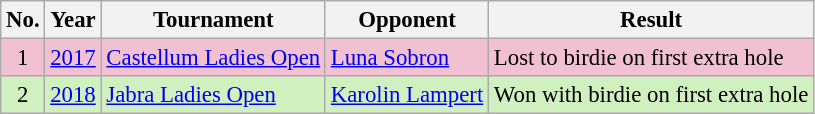<table class="wikitable" style="font-size:95%;">
<tr>
<th>No.</th>
<th>Year</th>
<th>Tournament</th>
<th>Opponent</th>
<th>Result</th>
</tr>
<tr style="background:#F2C1D1;">
<td align=center>1</td>
<td align=center><a href='#'>2017</a></td>
<td><a href='#'>Castellum Ladies Open</a></td>
<td> <a href='#'>Luna Sobron</a></td>
<td>Lost to birdie on first extra hole</td>
</tr>
<tr style="background:#D0F0C0;">
<td align=center>2</td>
<td align=center><a href='#'>2018</a></td>
<td><a href='#'>Jabra Ladies Open</a></td>
<td> <a href='#'>Karolin Lampert</a></td>
<td>Won with birdie on first extra hole</td>
</tr>
</table>
